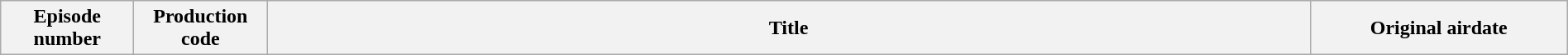<table class="wikitable plainrowheaders" style="width:100%; margin:auto; background:#FFFFFF;">
<tr>
<th width="100">Episode number</th>
<th width="100">Production code</th>
<th>Title</th>
<th width="200">Original airdate<br>




</th>
</tr>
</table>
